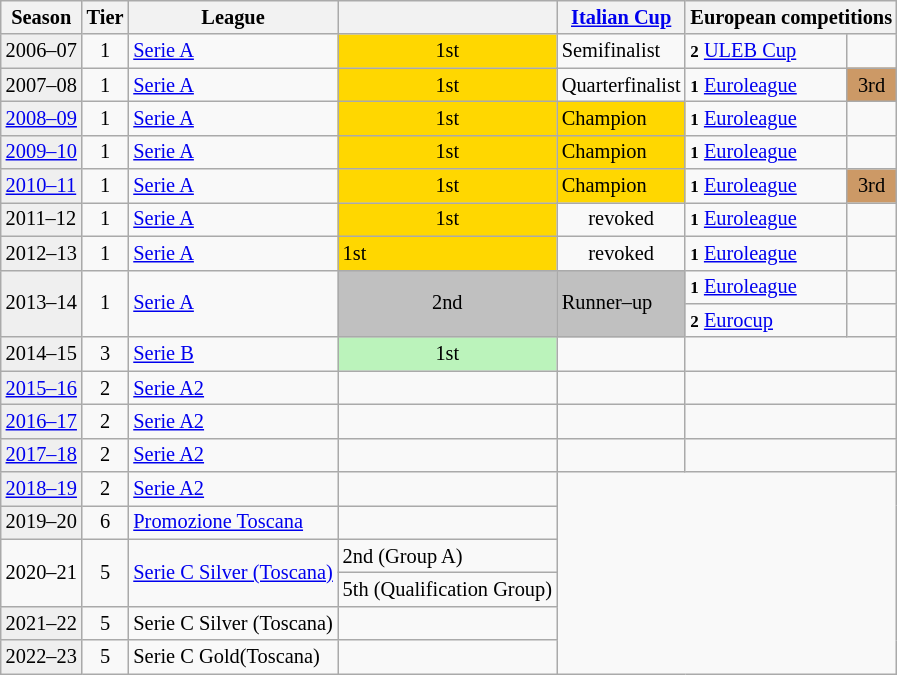<table class="wikitable" style="font-size:85%">
<tr bgcolor=>
<th>Season</th>
<th>Tier</th>
<th>League</th>
<th></th>
<th><a href='#'>Italian Cup</a></th>
<th colspan=3>European competitions</th>
</tr>
<tr>
<td style="background:#efefef;">2006–07</td>
<td align="center">1</td>
<td><a href='#'>Serie A</a></td>
<td style="background:gold" align="center">1st</td>
<td>Semifinalist</td>
<td><small><strong>2</strong></small> <a href='#'>ULEB Cup</a></td>
<td></td>
</tr>
<tr>
<td style="background:#efefef;">2007–08</td>
<td align="center">1</td>
<td><a href='#'>Serie A</a></td>
<td style="background:gold" align="center">1st</td>
<td>Quarterfinalist</td>
<td><small><strong>1</strong></small>  <a href='#'>Euroleague</a></td>
<td style="background:#CC9966" align=center>3rd</td>
</tr>
<tr>
<td style="background:#efefef;"><a href='#'>2008–09</a></td>
<td align="center">1</td>
<td><a href='#'>Serie A</a></td>
<td style="background:gold" align="center">1st</td>
<td style="background:gold">Champion</td>
<td><small><strong>1</strong></small> <a href='#'>Euroleague</a></td>
<td></td>
</tr>
<tr>
<td style="background:#efefef;"><a href='#'>2009–10</a></td>
<td align="center">1</td>
<td><a href='#'>Serie A</a></td>
<td style="background:gold" align="center">1st</td>
<td style="background:gold">Champion</td>
<td><small><strong>1</strong></small> <a href='#'>Euroleague</a></td>
<td></td>
</tr>
<tr>
<td style="background:#efefef;"><a href='#'>2010–11</a></td>
<td align="center">1</td>
<td><a href='#'>Serie A</a></td>
<td style="background:gold" align="center">1st</td>
<td style="background:gold">Champion</td>
<td><small><strong>1</strong></small> <a href='#'>Euroleague</a></td>
<td style="background:#CC9966" align=center>3rd</td>
</tr>
<tr>
<td style="background:#efefef;">2011–12</td>
<td align="center">1</td>
<td><a href='#'>Serie A</a></td>
<td style="background:gold" align="center">1st</td>
<td style="text-align:center">revoked</td>
<td><small><strong>1</strong></small> <a href='#'>Euroleague</a></td>
<td></td>
</tr>
<tr>
<td style="background:#efefef;">2012–13</td>
<td align="center">1</td>
<td><a href='#'>Serie A</a></td>
<td align=left bgcolor=gold>1st</td>
<td style="text-align:center">revoked</td>
<td><small><strong>1</strong></small> <a href='#'>Euroleague</a></td>
<td></td>
</tr>
<tr>
<td rowspan=2 style="background:#efefef;">2013–14</td>
<td rowspan=2 align="center">1</td>
<td rowspan=2><a href='#'>Serie A</a></td>
<td rowspan=2 style="background:silver" align="center">2nd</td>
<td rowspan=2 style="background:silver">Runner–up</td>
<td><small><strong>1</strong></small> <a href='#'>Euroleague</a></td>
<td></td>
</tr>
<tr>
<td><small><strong>2</strong></small> <a href='#'>Eurocup</a></td>
<td></td>
</tr>
<tr>
<td style="background:#efefef;">2014–15</td>
<td align="center">3</td>
<td><a href='#'>Serie B</a></td>
<td style="text-align:center" bgcolor=#BBF3BB>1st</td>
<td></td>
<td colspan=2></td>
</tr>
<tr>
<td style="background:#efefef;"><a href='#'>2015–16</a></td>
<td align="center">2</td>
<td><a href='#'>Serie A2</a></td>
<td style="text-align:center"></td>
<td></td>
<td colspan=2></td>
</tr>
<tr>
<td style="background:#efefef;"><a href='#'>2016–17</a></td>
<td align="center">2</td>
<td><a href='#'>Serie A2</a></td>
<td style="text-align:center"></td>
<td></td>
<td colspan=2></td>
</tr>
<tr>
<td style="background:#efefef;"><a href='#'>2017–18</a></td>
<td align="center">2</td>
<td><a href='#'>Serie A2</a></td>
<td style="text-align:center"></td>
<td></td>
<td colspan=2></td>
</tr>
<tr>
<td style="background:#efefef;"><a href='#'>2018–19</a></td>
<td align="center">2</td>
<td><a href='#'>Serie A2</a></td>
<td style="text-align:center"></td>
</tr>
<tr>
<td style="background:#efefef;">2019–20</td>
<td align="center">6</td>
<td><a href='#'>Promozione Toscana</a></td>
<td style="text-align:center"><br></td>
</tr>
<tr>
<td rowspan=2>2020–21</td>
<td rowspan=2; align="center">5</td>
<td rowspan=2><a href='#'>Serie C Silver (Toscana)</a></td>
<td>2nd (Group A)</td>
</tr>
<tr>
<td>5th (Qualification Group)</td>
</tr>
<tr>
<td style="background:#efefef;">2021–22</td>
<td align="center">5</td>
<td>Serie C Silver (Toscana)</td>
<td style="text-align:left"></td>
</tr>
<tr>
<td style="background:#efefef;">2022–23</td>
<td align="center">5</td>
<td>Serie C Gold(Toscana)</td>
<td style="text-align:left"></td>
</tr>
</table>
